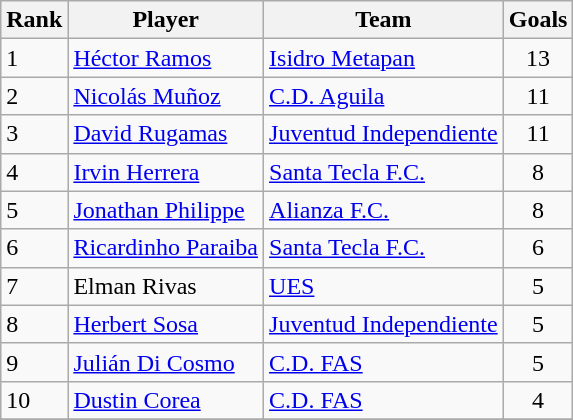<table class="wikitable">
<tr>
<th>Rank</th>
<th>Player</th>
<th>Team</th>
<th>Goals</th>
</tr>
<tr>
<td>1</td>
<td> <a href='#'>Héctor Ramos</a></td>
<td><a href='#'>Isidro Metapan</a></td>
<td align=center>13</td>
</tr>
<tr>
<td>2</td>
<td>  <a href='#'>Nicolás Muñoz</a></td>
<td><a href='#'>C.D. Aguila</a></td>
<td align=center>11</td>
</tr>
<tr>
<td>3</td>
<td> <a href='#'>David Rugamas</a></td>
<td><a href='#'>Juventud Independiente</a></td>
<td align=center>11</td>
</tr>
<tr>
<td>4</td>
<td> <a href='#'>Irvin Herrera</a></td>
<td><a href='#'>Santa Tecla F.C.</a></td>
<td align=center>8</td>
</tr>
<tr>
<td>5</td>
<td> <a href='#'>Jonathan Philippe</a></td>
<td><a href='#'>Alianza F.C.</a></td>
<td align=center>8</td>
</tr>
<tr>
<td>6</td>
<td> <a href='#'>Ricardinho Paraiba</a></td>
<td><a href='#'>Santa Tecla F.C.</a></td>
<td align=center>6</td>
</tr>
<tr>
<td>7</td>
<td> Elman Rivas</td>
<td><a href='#'>UES</a></td>
<td align=center>5</td>
</tr>
<tr>
<td>8</td>
<td> <a href='#'>Herbert Sosa</a></td>
<td><a href='#'>Juventud Independiente</a></td>
<td align=center>5</td>
</tr>
<tr>
<td>9</td>
<td> <a href='#'>Julián Di Cosmo</a></td>
<td><a href='#'>C.D. FAS</a></td>
<td align=center>5</td>
</tr>
<tr>
<td>10</td>
<td> <a href='#'>Dustin Corea</a></td>
<td><a href='#'>C.D. FAS</a></td>
<td align=center>4</td>
</tr>
<tr>
</tr>
</table>
